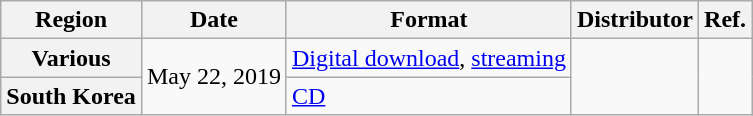<table class="wikitable plainrowheaders">
<tr>
<th>Region</th>
<th>Date</th>
<th>Format</th>
<th>Distributor</th>
<th>Ref.</th>
</tr>
<tr>
<th scope="row">Various</th>
<td rowspan="2">May 22, 2019</td>
<td><a href='#'>Digital download</a>, <a href='#'>streaming</a></td>
<td rowspan="2"></td>
<td rowspan="2"></td>
</tr>
<tr>
<th scope="row">South Korea</th>
<td><a href='#'>CD</a></td>
</tr>
</table>
